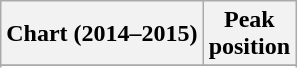<table class="wikitable sortable">
<tr>
<th>Chart (2014–2015)</th>
<th>Peak<br>position</th>
</tr>
<tr>
</tr>
<tr>
</tr>
<tr>
</tr>
<tr>
</tr>
<tr>
</tr>
</table>
